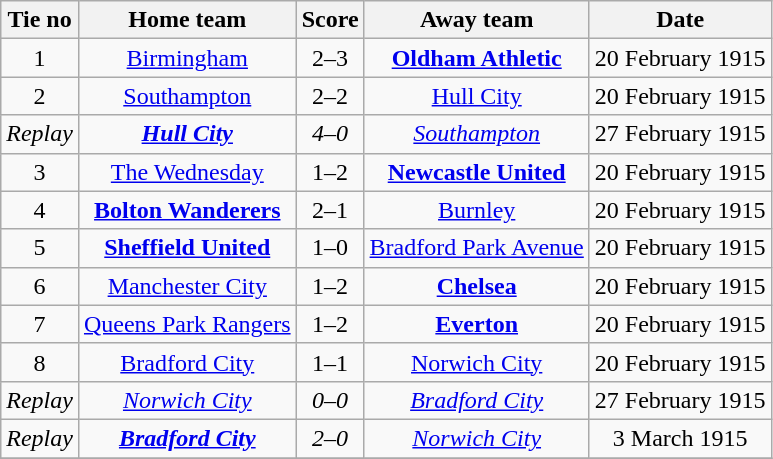<table class="wikitable" style="text-align: center">
<tr>
<th>Tie no</th>
<th>Home team</th>
<th>Score</th>
<th>Away team</th>
<th>Date</th>
</tr>
<tr>
<td>1</td>
<td><a href='#'>Birmingham</a></td>
<td>2–3</td>
<td><strong><a href='#'>Oldham Athletic</a></strong></td>
<td>20 February 1915</td>
</tr>
<tr>
<td>2</td>
<td><a href='#'>Southampton</a></td>
<td>2–2</td>
<td><a href='#'>Hull City</a></td>
<td>20 February 1915</td>
</tr>
<tr>
<td><em>Replay</em></td>
<td><strong><em><a href='#'>Hull City</a></em></strong></td>
<td><em>4–0</em></td>
<td><em><a href='#'>Southampton</a></em></td>
<td>27 February 1915</td>
</tr>
<tr>
<td>3</td>
<td><a href='#'>The Wednesday</a></td>
<td>1–2</td>
<td><strong><a href='#'>Newcastle United</a></strong></td>
<td>20 February 1915</td>
</tr>
<tr>
<td>4</td>
<td><strong><a href='#'>Bolton Wanderers</a></strong></td>
<td>2–1</td>
<td><a href='#'>Burnley</a></td>
<td>20 February 1915</td>
</tr>
<tr>
<td>5</td>
<td><strong><a href='#'>Sheffield United</a></strong></td>
<td>1–0</td>
<td><a href='#'>Bradford Park Avenue</a></td>
<td>20 February 1915</td>
</tr>
<tr>
<td>6</td>
<td><a href='#'>Manchester City</a></td>
<td>1–2</td>
<td><strong><a href='#'>Chelsea</a></strong></td>
<td>20 February 1915</td>
</tr>
<tr>
<td>7</td>
<td><a href='#'>Queens Park Rangers</a></td>
<td>1–2</td>
<td><strong><a href='#'>Everton</a></strong></td>
<td>20 February 1915</td>
</tr>
<tr>
<td>8</td>
<td><a href='#'>Bradford City</a></td>
<td>1–1</td>
<td><a href='#'>Norwich City</a></td>
<td>20 February 1915</td>
</tr>
<tr>
<td><em>Replay</em></td>
<td><em><a href='#'>Norwich City</a></em></td>
<td><em>0–0</em></td>
<td><em><a href='#'>Bradford City</a></em></td>
<td>27 February 1915</td>
</tr>
<tr>
<td><em>Replay</em></td>
<td><strong><em><a href='#'>Bradford City</a></em></strong></td>
<td><em>2–0</em></td>
<td><em><a href='#'>Norwich City</a></em></td>
<td>3 March 1915</td>
</tr>
<tr>
</tr>
</table>
